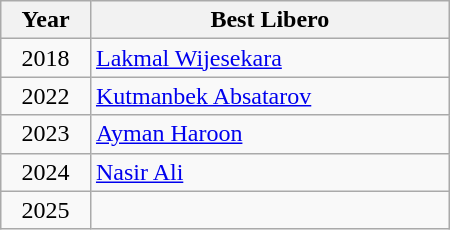<table class="wikitable" style="width: 300px;">
<tr>
<th style="width: 20%;">Year</th>
<th style="width: 80%;">Best Libero</th>
</tr>
<tr>
<td align=center>2018</td>
<td> <a href='#'>Lakmal Wijesekara</a></td>
</tr>
<tr>
<td align=center>2022</td>
<td> <a href='#'>Kutmanbek Absatarov</a></td>
</tr>
<tr>
<td align=center>2023</td>
<td> <a href='#'>Ayman Haroon</a></td>
</tr>
<tr>
<td align=center>2024</td>
<td> <a href='#'>Nasir Ali</a></td>
</tr>
<tr>
<td align=center>2025</td>
<td></td>
</tr>
</table>
